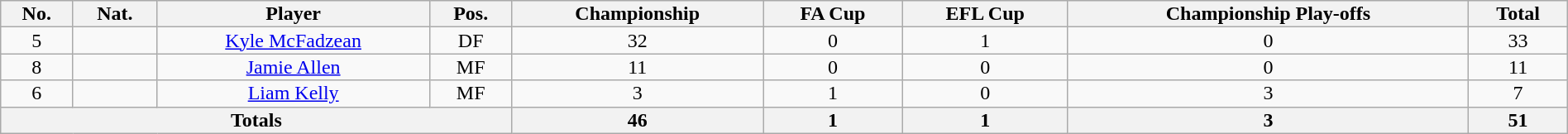<table class="wikitable sortable alternance" style="font-size:100%; text-align:center; line-height:14px; width:100%;">
<tr>
<th>No.</th>
<th>Nat.</th>
<th>Player</th>
<th>Pos.</th>
<th>Championship</th>
<th>FA Cup</th>
<th>EFL Cup</th>
<th>Championship Play-offs</th>
<th>Total</th>
</tr>
<tr>
<td>5</td>
<td></td>
<td><a href='#'>Kyle McFadzean</a></td>
<td>DF</td>
<td>32</td>
<td>0</td>
<td>1</td>
<td>0</td>
<td>33</td>
</tr>
<tr>
<td>8</td>
<td></td>
<td><a href='#'>Jamie Allen</a></td>
<td>MF</td>
<td>11</td>
<td>0</td>
<td>0</td>
<td>0</td>
<td>11</td>
</tr>
<tr>
<td>6</td>
<td></td>
<td><a href='#'>Liam Kelly</a></td>
<td>MF</td>
<td>3</td>
<td>1</td>
<td>0</td>
<td>3</td>
<td>7</td>
</tr>
<tr class="sortbottom">
<th colspan="4">Totals</th>
<th>46</th>
<th>1</th>
<th>1</th>
<th>3</th>
<th>51</th>
</tr>
</table>
